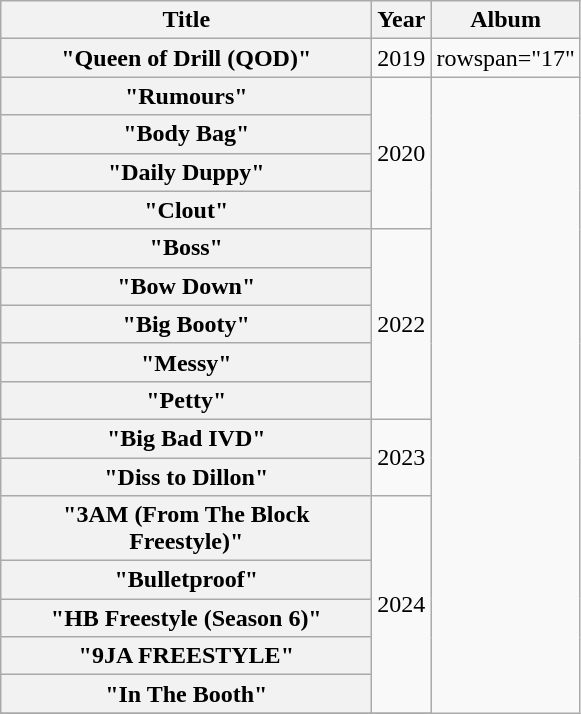<table class="wikitable plainrowheaders" style="text-align:center;">
<tr>
<th scope="col" style="width:15em;">Title</th>
<th scope="col">Year</th>
<th scope="col">Album</th>
</tr>
<tr>
<th scope="row">"Queen of Drill (QOD)"</th>
<td>2019</td>
<td>rowspan="17" </td>
</tr>
<tr>
<th scope="row">"Rumours"</th>
<td rowspan="4">2020</td>
</tr>
<tr>
<th scope="row">"Body Bag"</th>
</tr>
<tr>
<th scope="row">"Daily Duppy"</th>
</tr>
<tr>
<th scope="row">"Clout"</th>
</tr>
<tr>
<th scope="row">"Boss"</th>
<td rowspan="5">2022</td>
</tr>
<tr>
<th scope="row">"Bow Down"</th>
</tr>
<tr>
<th scope="row">"Big Booty"</th>
</tr>
<tr>
<th scope="row">"Messy"</th>
</tr>
<tr>
<th scope="row">"Petty"</th>
</tr>
<tr>
<th scope="row">"Big Bad IVD"</th>
<td rowspan="2">2023</td>
</tr>
<tr>
<th scope="row">"Diss to Dillon"</th>
</tr>
<tr>
<th scope="row">"3AM (From The Block Freestyle)"</th>
<td rowspan="5">2024</td>
</tr>
<tr>
<th scope="row">"Bulletproof"</th>
</tr>
<tr>
<th scope="row">"HB Freestyle (Season 6)"</th>
</tr>
<tr>
<th scope="row">"9JA FREESTYLE"</th>
</tr>
<tr>
<th scope="row">"In The Booth"</th>
</tr>
<tr>
</tr>
</table>
